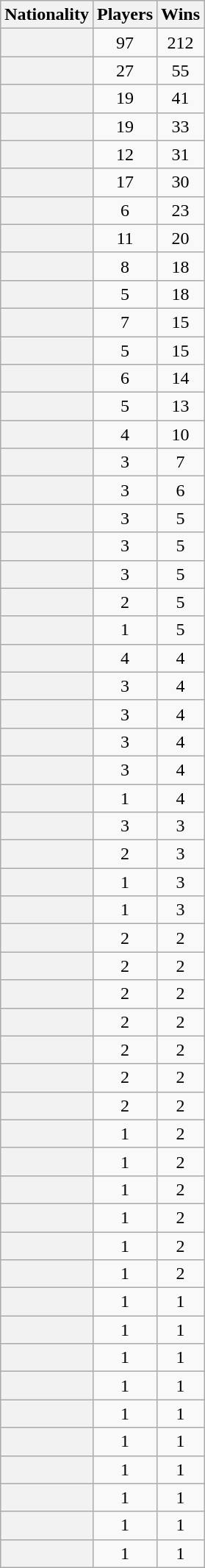<table class="wikitable sortable plainrowheaders" style="text-align: center;">
<tr>
<th scope="col">Nationality</th>
<th scope="col">Players</th>
<th scope="col">Wins</th>
</tr>
<tr>
<th scope="row"></th>
<td>97</td>
<td>212</td>
</tr>
<tr>
<th scope="row"></th>
<td>27</td>
<td>55</td>
</tr>
<tr>
<th scope="row"></th>
<td>19</td>
<td>41</td>
</tr>
<tr>
<th scope="row"></th>
<td>19</td>
<td>33</td>
</tr>
<tr>
<th scope="row"></th>
<td>12</td>
<td>31</td>
</tr>
<tr>
<th scope="row"></th>
<td>17</td>
<td>30</td>
</tr>
<tr>
<th scope="row"></th>
<td>6</td>
<td>23</td>
</tr>
<tr>
<th scope="row"></th>
<td>11</td>
<td>20</td>
</tr>
<tr>
<th scope="row"></th>
<td>8</td>
<td>18</td>
</tr>
<tr>
<th scope="row"></th>
<td>5</td>
<td>18</td>
</tr>
<tr>
<th scope="row"></th>
<td>7</td>
<td>15</td>
</tr>
<tr>
<th scope="row"></th>
<td>5</td>
<td>15</td>
</tr>
<tr>
<th scope="row"></th>
<td>6</td>
<td>14</td>
</tr>
<tr>
<th scope="row"></th>
<td>5</td>
<td>13</td>
</tr>
<tr>
<th scope="row"></th>
<td>4</td>
<td>10</td>
</tr>
<tr>
<th scope="row"></th>
<td>3</td>
<td>7</td>
</tr>
<tr>
<th scope="row"></th>
<td>3</td>
<td>6</td>
</tr>
<tr>
<th scope="row"></th>
<td>3</td>
<td>5</td>
</tr>
<tr>
<th scope="row"></th>
<td>3</td>
<td>5</td>
</tr>
<tr>
<th scope="row"></th>
<td>3</td>
<td>5</td>
</tr>
<tr>
<th scope="row"></th>
<td>2</td>
<td>5</td>
</tr>
<tr>
<th scope="row"></th>
<td>1</td>
<td>5</td>
</tr>
<tr>
<th scope="row"></th>
<td>4</td>
<td>4</td>
</tr>
<tr>
<th scope="row"></th>
<td>3</td>
<td>4</td>
</tr>
<tr>
<th scope="row"></th>
<td>3</td>
<td>4</td>
</tr>
<tr>
<th scope="row"></th>
<td>3</td>
<td>4</td>
</tr>
<tr>
<th scope="row"></th>
<td>3</td>
<td>4</td>
</tr>
<tr>
<th scope="row"></th>
<td>1</td>
<td>4</td>
</tr>
<tr>
<th scope="row"></th>
<td>3</td>
<td>3</td>
</tr>
<tr>
<th scope="row"></th>
<td>2</td>
<td>3</td>
</tr>
<tr>
<th scope="row"></th>
<td>1</td>
<td>3</td>
</tr>
<tr>
<th scope="row"></th>
<td>1</td>
<td>3</td>
</tr>
<tr>
<th scope="row"></th>
<td>2</td>
<td>2</td>
</tr>
<tr>
<th scope="row"></th>
<td>2</td>
<td>2</td>
</tr>
<tr>
<th scope="row"></th>
<td>2</td>
<td>2</td>
</tr>
<tr>
<th scope="row"></th>
<td>2</td>
<td>2</td>
</tr>
<tr>
<th scope="row"></th>
<td>2</td>
<td>2</td>
</tr>
<tr>
<th scope="row"></th>
<td>2</td>
<td>2</td>
</tr>
<tr>
<th scope="row"></th>
<td>2</td>
<td>2</td>
</tr>
<tr>
<th scope="row"></th>
<td>1</td>
<td>2</td>
</tr>
<tr>
<th scope="row"></th>
<td>1</td>
<td>2</td>
</tr>
<tr>
<th scope="row"></th>
<td>1</td>
<td>2</td>
</tr>
<tr>
<th scope="row"></th>
<td>1</td>
<td>2</td>
</tr>
<tr>
<th scope="row"></th>
<td>1</td>
<td>2</td>
</tr>
<tr>
<th scope="row"></th>
<td>1</td>
<td>2</td>
</tr>
<tr>
<th scope="row"></th>
<td>1</td>
<td>1</td>
</tr>
<tr>
<th scope="row"></th>
<td>1</td>
<td>1</td>
</tr>
<tr>
<th scope="row"></th>
<td>1</td>
<td>1</td>
</tr>
<tr>
<th scope="row"></th>
<td>1</td>
<td>1</td>
</tr>
<tr>
<th scope="row"></th>
<td>1</td>
<td>1</td>
</tr>
<tr>
<th scope="row"></th>
<td>1</td>
<td>1</td>
</tr>
<tr>
<th scope="row"></th>
<td>1</td>
<td>1</td>
</tr>
<tr>
<th scope="row"></th>
<td>1</td>
<td>1</td>
</tr>
<tr>
<th scope="row"></th>
<td>1</td>
<td>1</td>
</tr>
<tr>
<th scope="row"></th>
<td>1</td>
<td>1</td>
</tr>
</table>
